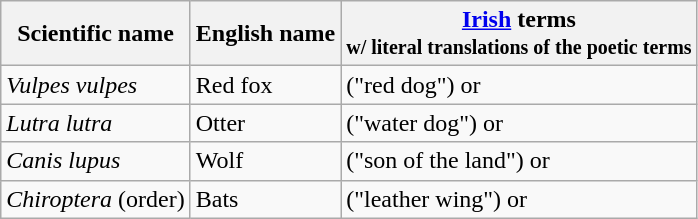<table class="wikitable">
<tr>
<th>Scientific name</th>
<th>English name</th>
<th><a href='#'>Irish</a> terms<br><small>w/ literal translations of the poetic terms</small></th>
</tr>
<tr>
<td><em>Vulpes vulpes</em></td>
<td>Red fox</td>
<td> ("red dog") or </td>
</tr>
<tr>
<td><em>Lutra lutra</em></td>
<td>Otter</td>
<td> ("water dog") or </td>
</tr>
<tr>
<td><em>Canis lupus</em></td>
<td>Wolf</td>
<td> ("son of the land") or </td>
</tr>
<tr>
<td><em>Chiroptera</em> (order)</td>
<td>Bats</td>
<td> ("leather wing") or </td>
</tr>
</table>
